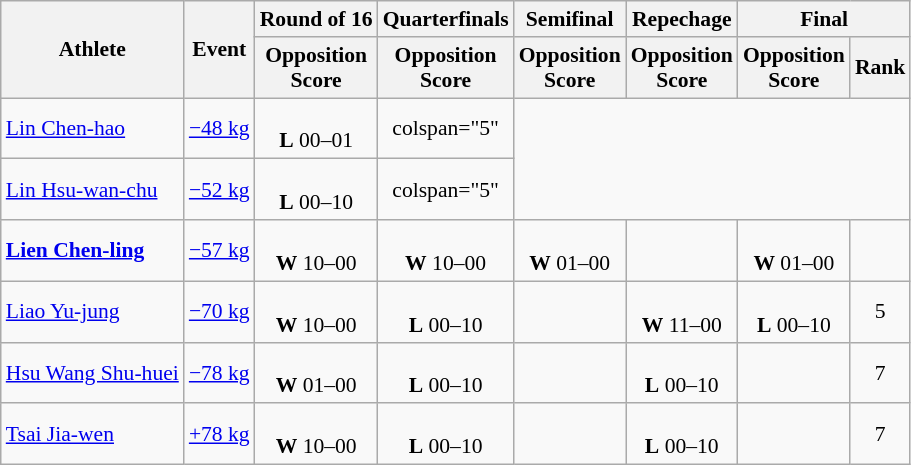<table class=wikitable style=font-size:90%;text-align:center>
<tr>
<th rowspan="2">Athlete</th>
<th rowspan="2">Event</th>
<th>Round of 16</th>
<th>Quarterfinals</th>
<th>Semifinal</th>
<th>Repechage</th>
<th colspan="2">Final</th>
</tr>
<tr>
<th>Opposition<br>Score</th>
<th>Opposition<br>Score</th>
<th>Opposition<br>Score</th>
<th>Opposition<br>Score</th>
<th>Opposition<br>Score</th>
<th>Rank</th>
</tr>
<tr>
<td align="left"><a href='#'>Lin Chen-hao</a></td>
<td align="left"><a href='#'>−48 kg</a></td>
<td><br><strong>L</strong> 00–01</td>
<td>colspan="5" </td>
</tr>
<tr>
<td align="left"><a href='#'>Lin Hsu-wan-chu</a></td>
<td align="left"><a href='#'>−52 kg</a></td>
<td><br><strong>L</strong> 00–10</td>
<td>colspan="5" </td>
</tr>
<tr>
<td align="left"><strong><a href='#'>Lien Chen-ling</a></strong></td>
<td align="left"><a href='#'>−57 kg</a></td>
<td><br><strong>W</strong> 10–00</td>
<td><br><strong>W</strong> 10–00</td>
<td><br><strong>W</strong> 01–00</td>
<td></td>
<td><br><strong>W</strong> 01–00</td>
<td></td>
</tr>
<tr>
<td align="left"><a href='#'>Liao Yu-jung</a></td>
<td align="left"><a href='#'>−70 kg</a></td>
<td><br><strong>W</strong> 10–00</td>
<td><br><strong>L</strong> 00–10</td>
<td></td>
<td><br><strong>W</strong> 11–00</td>
<td><br><strong>L</strong> 00–10</td>
<td>5</td>
</tr>
<tr>
<td align="left"><a href='#'>Hsu Wang Shu-huei</a></td>
<td align="left"><a href='#'>−78 kg</a></td>
<td><br><strong>W</strong> 01–00</td>
<td><br><strong>L</strong> 00–10</td>
<td></td>
<td><br><strong>L</strong> 00–10</td>
<td></td>
<td>7</td>
</tr>
<tr>
<td align="left"><a href='#'>Tsai Jia-wen</a></td>
<td align="left"><a href='#'>+78 kg</a></td>
<td><br><strong>W</strong> 10–00</td>
<td><br><strong>L</strong> 00–10</td>
<td></td>
<td><br><strong>L</strong> 00–10</td>
<td></td>
<td>7</td>
</tr>
</table>
